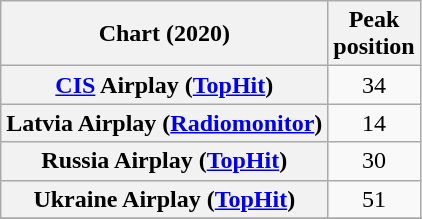<table class="wikitable sortable plainrowheaders" style="text-align:center">
<tr>
<th scope="col">Chart (2020)</th>
<th scope="col">Peak<br>position</th>
</tr>
<tr>
<th scope="row"><a href='#'>CIS</a> Airplay (<a href='#'>TopHit</a>)</th>
<td>34</td>
</tr>
<tr>
<th scope="row">Latvia Airplay (<a href='#'>Radiomonitor</a>)</th>
<td>14</td>
</tr>
<tr>
<th scope="row">Russia Airplay (<a href='#'>TopHit</a>)</th>
<td>30</td>
</tr>
<tr>
<th scope="row">Ukraine Airplay (<a href='#'>TopHit</a>)</th>
<td>51</td>
</tr>
<tr>
</tr>
</table>
